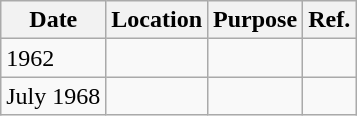<table class="wikitable sortable">
<tr>
<th>Date</th>
<th>Location</th>
<th>Purpose</th>
<th>Ref.</th>
</tr>
<tr>
<td>1962</td>
<td></td>
<td></td>
<td></td>
</tr>
<tr>
<td>July 1968</td>
<td></td>
<td></td>
<td></td>
</tr>
</table>
